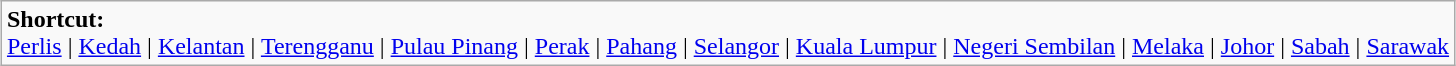<table border="0" class="wikitable" style="margin: 0 auto;" align=center>
<tr>
<td><strong>Shortcut:</strong><br><a href='#'>Perlis</a> | <a href='#'>Kedah</a> | <a href='#'>Kelantan</a> | <a href='#'>Terengganu</a> | <a href='#'>Pulau Pinang</a> | <a href='#'>Perak</a> | <a href='#'>Pahang</a> | <a href='#'>Selangor</a> | <a href='#'>Kuala Lumpur</a>  | <a href='#'>Negeri Sembilan</a> | <a href='#'>Melaka</a> | <a href='#'>Johor</a> | <a href='#'>Sabah</a> | <a href='#'>Sarawak</a></td>
</tr>
</table>
